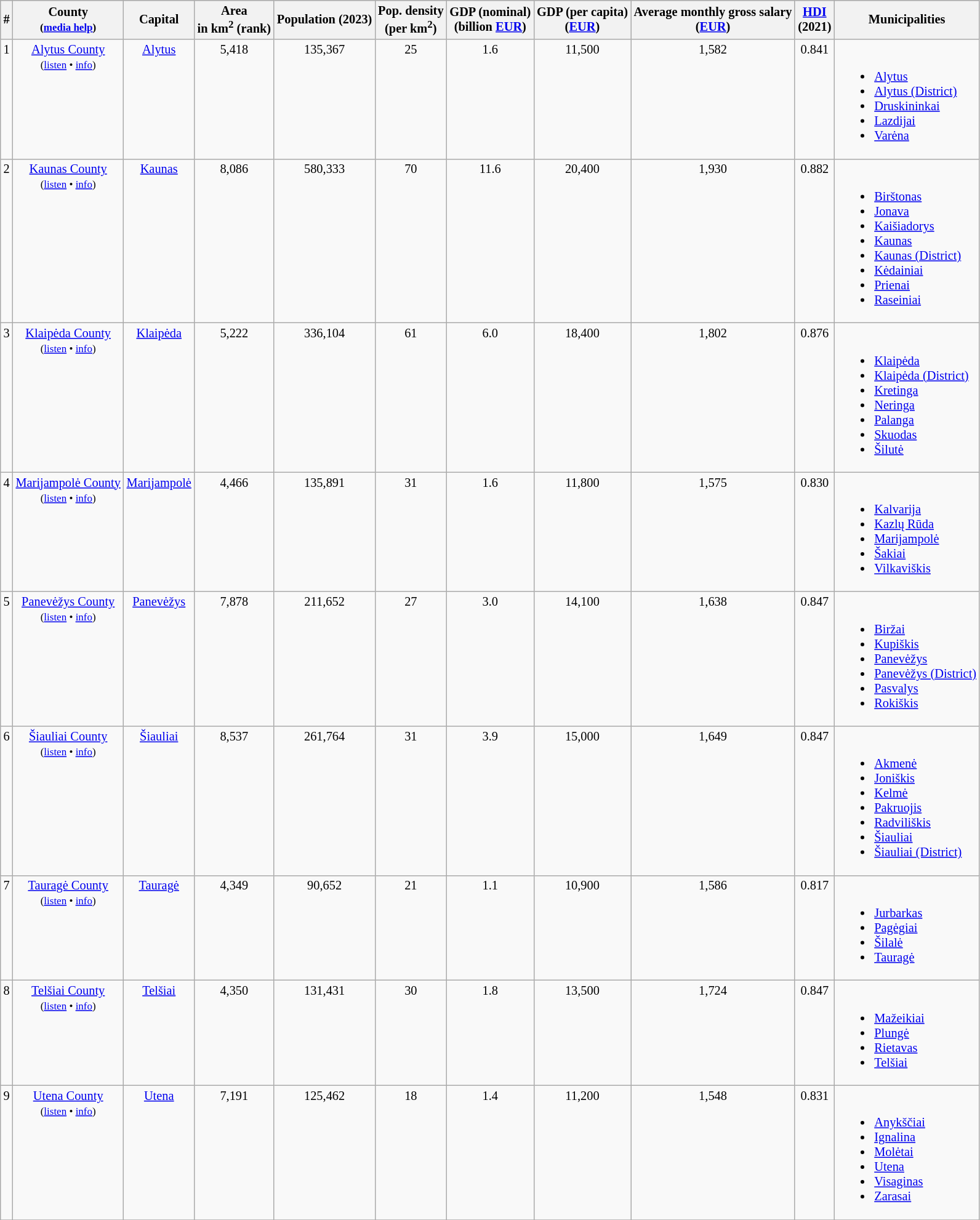<table class="sortable wikitable" style="font-size:85%;">
<tr bgcolor=#cccccc>
<th>#</th>
<th>County<br><small>(<a href='#'>media help</a>)</small></th>
<th>Capital</th>
<th>Area<br>in km<sup>2</sup> (rank)</th>
<th>Population (2023)</th>
<th>Pop. density<br>(per km<sup>2</sup>)</th>
<th>GDP (nominal)<br>(billion <a href='#'>EUR</a>)</th>
<th>GDP (per capita)<br>(<a href='#'>EUR</a>)</th>
<th>Average monthly gross salary<br>(<a href='#'>EUR</a>)</th>
<th><a href='#'>HDI</a><br>(2021)<br></th>
<th>Municipalities</th>
</tr>
<tr align=center valign=top>
<td>1</td>
<td><a href='#'>Alytus County</a><br><small>(<a href='#'>listen</a> • <a href='#'>info</a>)</small><br><br></td>
<td><a href='#'>Alytus</a></td>
<td>5,418</td>
<td>135,367</td>
<td>25</td>
<td>1.6</td>
<td>11,500</td>
<td>1,582</td>
<td>0.841</td>
<td align=left><br><ul><li><a href='#'>Alytus</a></li><li><a href='#'>Alytus (District)</a></li><li><a href='#'>Druskininkai</a></li><li><a href='#'>Lazdijai</a></li><li><a href='#'>Varėna</a></li></ul></td>
</tr>
<tr align=center valign=top>
<td>2</td>
<td><a href='#'>Kaunas County</a><br><small>(<a href='#'>listen</a> • <a href='#'>info</a>)</small><br><br></td>
<td><a href='#'>Kaunas</a></td>
<td>8,086</td>
<td>580,333</td>
<td>70</td>
<td>11.6</td>
<td>20,400</td>
<td>1,930</td>
<td>0.882</td>
<td align=left><br><ul><li><a href='#'>Birštonas</a></li><li><a href='#'>Jonava</a></li><li><a href='#'>Kaišiadorys</a></li><li><a href='#'>Kaunas</a></li><li><a href='#'>Kaunas (District)</a></li><li><a href='#'>Kėdainiai</a></li><li><a href='#'>Prienai</a></li><li><a href='#'>Raseiniai</a></li></ul></td>
</tr>
<tr align=center valign=top>
<td>3</td>
<td><a href='#'>Klaipėda County</a><br><small>(<a href='#'>listen</a> • <a href='#'>info</a>)</small><br><br></td>
<td><a href='#'>Klaipėda</a></td>
<td>5,222</td>
<td>336,104</td>
<td>61</td>
<td>6.0</td>
<td>18,400</td>
<td>1,802</td>
<td>0.876</td>
<td align=left><br><ul><li><a href='#'>Klaipėda</a></li><li><a href='#'>Klaipėda (District)</a></li><li><a href='#'>Kretinga</a></li><li><a href='#'>Neringa</a></li><li><a href='#'>Palanga</a></li><li><a href='#'>Skuodas</a></li><li><a href='#'>Šilutė</a></li></ul></td>
</tr>
<tr align=center valign=top>
<td>4</td>
<td><a href='#'>Marijampolė County</a><br><small>(<a href='#'>listen</a> • <a href='#'>info</a>)</small><br><br></td>
<td><a href='#'>Marijampolė</a></td>
<td>4,466</td>
<td>135,891</td>
<td>31</td>
<td>1.6</td>
<td>11,800</td>
<td>1,575</td>
<td>0.830</td>
<td align=left><br><ul><li><a href='#'>Kalvarija</a></li><li><a href='#'>Kazlų Rūda</a></li><li><a href='#'>Marijampolė</a></li><li><a href='#'>Šakiai</a></li><li><a href='#'>Vilkaviškis</a></li></ul></td>
</tr>
<tr align=center valign=top>
<td>5</td>
<td><a href='#'>Panevėžys County</a><br><small>(<a href='#'>listen</a> • <a href='#'>info</a>)</small><br><br></td>
<td><a href='#'>Panevėžys</a></td>
<td>7,878</td>
<td>211,652</td>
<td>27</td>
<td>3.0</td>
<td>14,100</td>
<td>1,638</td>
<td>0.847</td>
<td align=left><br><ul><li><a href='#'>Biržai</a></li><li><a href='#'>Kupiškis</a></li><li><a href='#'>Panevėžys</a></li><li><a href='#'>Panevėžys (District)</a></li><li><a href='#'>Pasvalys</a></li><li><a href='#'>Rokiškis</a></li></ul></td>
</tr>
<tr align=center valign=top>
<td>6</td>
<td><a href='#'>Šiauliai County</a><br><small>(<a href='#'>listen</a> • <a href='#'>info</a>)</small><br><br></td>
<td><a href='#'>Šiauliai</a></td>
<td>8,537</td>
<td>261,764</td>
<td>31</td>
<td>3.9</td>
<td>15,000</td>
<td>1,649</td>
<td>0.847</td>
<td align=left><br><ul><li><a href='#'>Akmenė</a></li><li><a href='#'>Joniškis</a></li><li><a href='#'>Kelmė</a></li><li><a href='#'>Pakruojis</a></li><li><a href='#'>Radviliškis</a></li><li><a href='#'>Šiauliai</a></li><li><a href='#'>Šiauliai (District)</a></li></ul></td>
</tr>
<tr align=center valign=top>
<td>7</td>
<td><a href='#'>Tauragė County</a><br><small>(<a href='#'>listen</a> • <a href='#'>info</a>)</small><br><br></td>
<td><a href='#'>Tauragė</a></td>
<td>4,349</td>
<td>90,652</td>
<td>21</td>
<td>1.1</td>
<td>10,900</td>
<td>1,586</td>
<td>0.817</td>
<td align=left><br><ul><li><a href='#'>Jurbarkas</a></li><li><a href='#'>Pagėgiai</a></li><li><a href='#'>Šilalė</a></li><li><a href='#'>Tauragė</a></li></ul></td>
</tr>
<tr align=center valign=top>
<td>8</td>
<td><a href='#'>Telšiai County</a><br><small>(<a href='#'>listen</a> • <a href='#'>info</a>)</small><br><br></td>
<td><a href='#'>Telšiai</a></td>
<td>4,350</td>
<td>131,431</td>
<td>30</td>
<td>1.8</td>
<td>13,500</td>
<td>1,724</td>
<td>0.847</td>
<td align=left><br><ul><li><a href='#'>Mažeikiai</a></li><li><a href='#'>Plungė</a></li><li><a href='#'>Rietavas</a></li><li><a href='#'>Telšiai</a></li></ul></td>
</tr>
<tr align=center valign=top>
<td>9</td>
<td><a href='#'>Utena County</a><br><small>(<a href='#'>listen</a> • <a href='#'>info</a>)</small><br><br></td>
<td><a href='#'>Utena</a></td>
<td>7,191</td>
<td>125,462</td>
<td>18</td>
<td>1.4</td>
<td>11,200</td>
<td>1,548</td>
<td>0.831</td>
<td align=left><br><ul><li><a href='#'>Anykščiai</a></li><li><a href='#'>Ignalina</a></li><li><a href='#'>Molėtai</a></li><li><a href='#'>Utena</a></li><li><a href='#'>Visaginas</a></li><li><a href='#'>Zarasai</a></li></ul></td>
</tr>
<tr align=center valign=top>
</tr>
</table>
